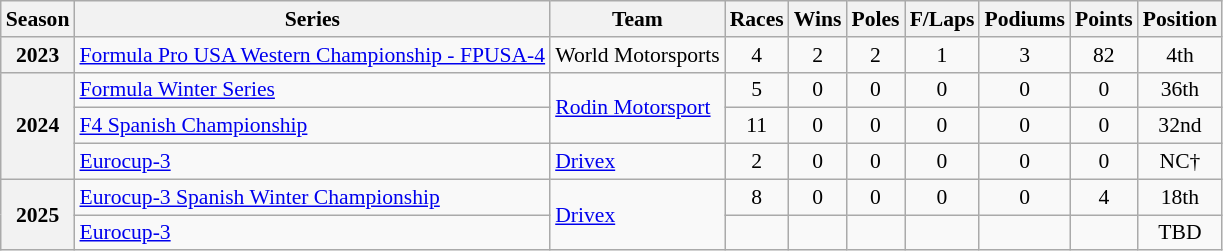<table class="wikitable" style="font-size: 90%; text-align:center">
<tr>
<th>Season</th>
<th>Series</th>
<th>Team</th>
<th>Races</th>
<th>Wins</th>
<th>Poles</th>
<th>F/Laps</th>
<th>Podiums</th>
<th>Points</th>
<th>Position</th>
</tr>
<tr>
<th>2023</th>
<td align=left nowrap><a href='#'>Formula Pro USA Western Championship - FPUSA-4</a></td>
<td align=left>World Motorsports</td>
<td>4</td>
<td>2</td>
<td>2</td>
<td>1</td>
<td>3</td>
<td>82</td>
<td>4th</td>
</tr>
<tr>
<th rowspan="3">2024</th>
<td align="left"><a href='#'>Formula Winter Series</a></td>
<td rowspan="2" align="left" nowrap><a href='#'>Rodin Motorsport</a></td>
<td>5</td>
<td>0</td>
<td>0</td>
<td>0</td>
<td>0</td>
<td>0</td>
<td>36th</td>
</tr>
<tr>
<td align="left"><a href='#'>F4 Spanish Championship</a></td>
<td>11</td>
<td>0</td>
<td>0</td>
<td>0</td>
<td>0</td>
<td>0</td>
<td>32nd</td>
</tr>
<tr>
<td align="left"><a href='#'>Eurocup-3</a></td>
<td align="left"><a href='#'>Drivex</a></td>
<td>2</td>
<td>0</td>
<td>0</td>
<td>0</td>
<td>0</td>
<td>0</td>
<td>NC†</td>
</tr>
<tr>
<th rowspan="2">2025</th>
<td align="left"><a href='#'>Eurocup-3 Spanish Winter Championship</a></td>
<td rowspan="2" align="left"><a href='#'>Drivex</a></td>
<td>8</td>
<td>0</td>
<td>0</td>
<td>0</td>
<td>0</td>
<td>4</td>
<td>18th</td>
</tr>
<tr>
<td align="left"><a href='#'>Eurocup-3</a></td>
<td></td>
<td></td>
<td></td>
<td></td>
<td></td>
<td></td>
<td>TBD</td>
</tr>
</table>
